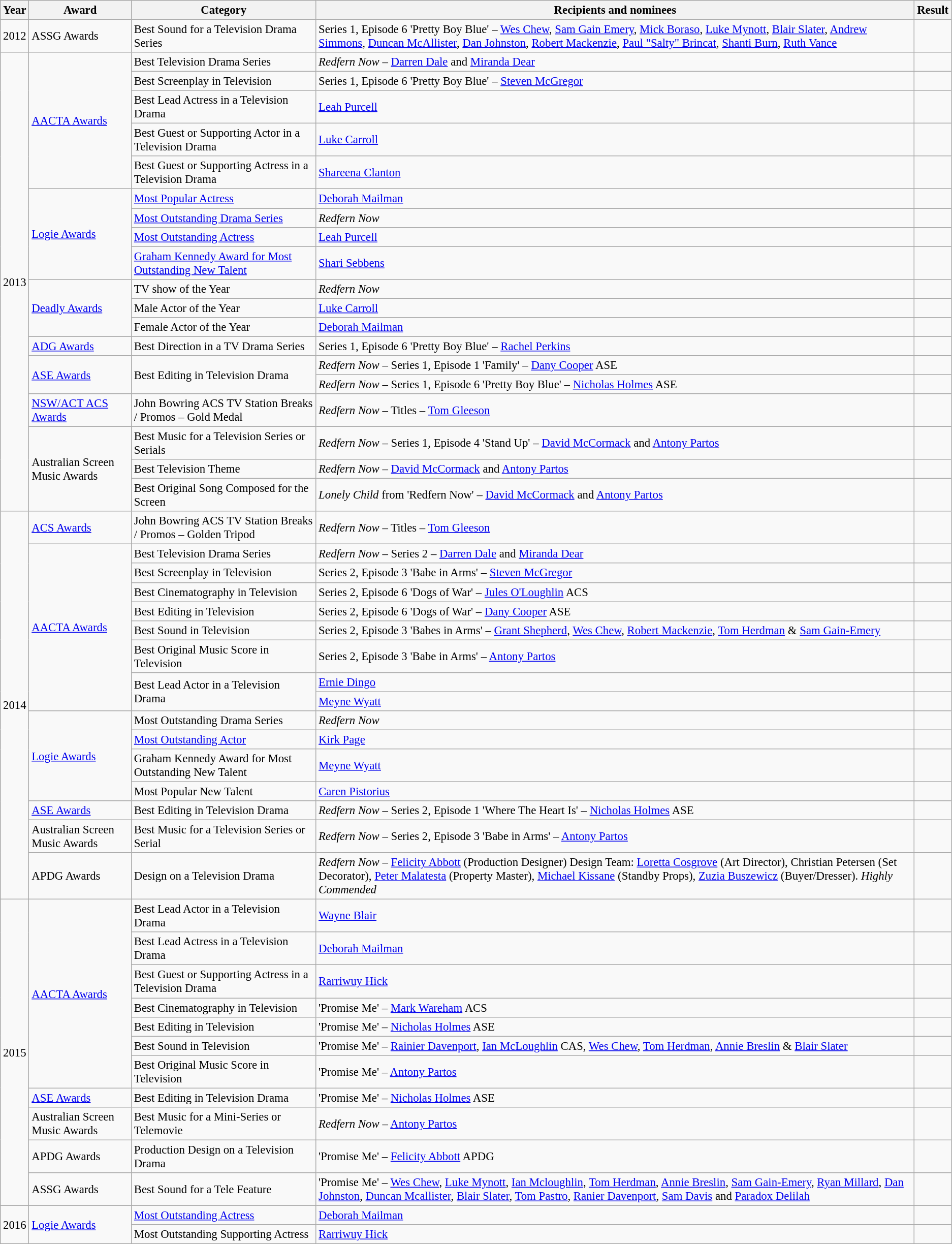<table class="wikitable plainrowheaders" style="font-size: 95%;">
<tr>
<th scope="col">Year</th>
<th scope="col">Award</th>
<th scope="col">Category</th>
<th scope="col">Recipients and nominees</th>
<th scope="col">Result</th>
</tr>
<tr>
<td>2012</td>
<td>ASSG Awards</td>
<td>Best Sound for a Television Drama Series</td>
<td>Series 1, Episode 6 'Pretty Boy Blue' – <a href='#'>Wes Chew</a>, <a href='#'>Sam Gain Emery</a>, <a href='#'>Mick Boraso</a>, <a href='#'>Luke Mynott</a>, <a href='#'>Blair Slater</a>, <a href='#'>Andrew Simmons</a>, <a href='#'>Duncan McAllister</a>, <a href='#'>Dan Johnston</a>, <a href='#'>Robert Mackenzie</a>, <a href='#'>Paul "Salty" Brincat</a>, <a href='#'>Shanti Burn</a>, <a href='#'>Ruth Vance</a></td>
<td></td>
</tr>
<tr>
<td rowspan="19" scope="row">2013</td>
<td rowspan="5"><a href='#'>AACTA Awards</a></td>
<td>Best Television Drama Series</td>
<td><em>Redfern Now</em> – <a href='#'>Darren Dale</a> and <a href='#'>Miranda Dear</a></td>
<td></td>
</tr>
<tr>
<td>Best Screenplay in Television</td>
<td>Series 1, Episode 6 'Pretty Boy Blue' – <a href='#'>Steven McGregor</a></td>
<td></td>
</tr>
<tr>
<td>Best Lead Actress in a Television Drama</td>
<td><a href='#'>Leah Purcell</a></td>
<td></td>
</tr>
<tr>
<td>Best Guest or Supporting Actor in a Television Drama</td>
<td><a href='#'>Luke Carroll</a></td>
<td></td>
</tr>
<tr>
<td>Best Guest or Supporting Actress in a Television Drama</td>
<td><a href='#'>Shareena Clanton</a></td>
<td></td>
</tr>
<tr>
<td rowspan="4"><a href='#'>Logie Awards</a></td>
<td><a href='#'>Most Popular Actress</a></td>
<td><a href='#'>Deborah Mailman</a></td>
<td></td>
</tr>
<tr>
<td><a href='#'>Most Outstanding Drama Series</a></td>
<td><em>Redfern Now</em></td>
<td></td>
</tr>
<tr>
<td><a href='#'>Most Outstanding Actress</a></td>
<td><a href='#'>Leah Purcell</a></td>
<td></td>
</tr>
<tr>
<td><a href='#'>Graham Kennedy Award for Most Outstanding New Talent</a></td>
<td><a href='#'>Shari Sebbens</a></td>
<td></td>
</tr>
<tr>
<td rowspan="3"><a href='#'>Deadly Awards</a></td>
<td>TV show of the Year</td>
<td><em>Redfern Now</em></td>
<td></td>
</tr>
<tr>
<td>Male Actor of the Year</td>
<td><a href='#'>Luke Carroll</a></td>
<td></td>
</tr>
<tr>
<td>Female Actor of the Year</td>
<td><a href='#'>Deborah Mailman</a></td>
<td></td>
</tr>
<tr>
<td><a href='#'>ADG Awards</a></td>
<td>Best Direction in a TV Drama Series</td>
<td>Series 1, Episode 6 'Pretty Boy Blue' – <a href='#'>Rachel Perkins</a></td>
<td></td>
</tr>
<tr>
<td rowspan="2"><a href='#'>ASE Awards</a></td>
<td rowspan="2">Best Editing in Television Drama</td>
<td><em>Redfern Now</em> – Series 1, Episode 1 'Family' – <a href='#'>Dany Cooper</a> ASE</td>
<td></td>
</tr>
<tr>
<td><em>Redfern Now</em> – Series 1, Episode 6 'Pretty Boy Blue' – <a href='#'>Nicholas Holmes</a> ASE</td>
<td></td>
</tr>
<tr>
<td><a href='#'>NSW/ACT ACS Awards</a></td>
<td>John Bowring ACS TV Station Breaks / Promos – Gold Medal</td>
<td><em>Redfern Now</em> – Titles – <a href='#'>Tom Gleeson</a></td>
<td></td>
</tr>
<tr>
<td rowspan="3">Australian Screen Music Awards</td>
<td>Best Music for a Television Series or Serials</td>
<td><em>Redfern Now</em> – Series 1, Episode 4 'Stand Up' – <a href='#'>David McCormack</a> and <a href='#'>Antony Partos</a></td>
<td></td>
</tr>
<tr>
<td>Best Television Theme</td>
<td><em>Redfern Now</em> – <a href='#'>David McCormack</a> and <a href='#'>Antony Partos</a></td>
<td></td>
</tr>
<tr>
<td>Best Original Song Composed for the Screen</td>
<td><em>Lonely Child</em> from 'Redfern Now' – <a href='#'>David McCormack</a> and <a href='#'>Antony Partos</a></td>
<td></td>
</tr>
<tr>
<td rowspan="16">2014</td>
<td><a href='#'>ACS Awards</a></td>
<td>John Bowring ACS TV Station Breaks / Promos – Golden Tripod</td>
<td><em>Redfern Now</em> – Titles – <a href='#'>Tom Gleeson</a></td>
<td></td>
</tr>
<tr>
<td rowspan="8"><a href='#'>AACTA Awards</a></td>
<td>Best Television Drama Series</td>
<td><em>Redfern Now</em> – Series 2 – <a href='#'>Darren Dale</a> and <a href='#'>Miranda Dear</a></td>
<td></td>
</tr>
<tr>
<td>Best Screenplay in Television</td>
<td>Series 2, Episode 3 'Babe in Arms' – <a href='#'>Steven McGregor</a></td>
<td></td>
</tr>
<tr>
<td>Best Cinematography in Television</td>
<td>Series 2, Episode 6 'Dogs of War' – <a href='#'>Jules O'Loughlin</a> ACS</td>
<td></td>
</tr>
<tr>
<td>Best Editing in Television</td>
<td>Series 2, Episode 6 'Dogs of War' – <a href='#'>Dany Cooper</a> ASE</td>
<td></td>
</tr>
<tr>
<td>Best Sound in Television</td>
<td>Series 2, Episode 3 'Babes in Arms' – <a href='#'>Grant Shepherd</a>, <a href='#'>Wes Chew</a>, <a href='#'>Robert Mackenzie</a>, <a href='#'>Tom Herdman</a> & <a href='#'>Sam Gain-Emery</a></td>
<td></td>
</tr>
<tr>
<td>Best Original Music Score in Television</td>
<td>Series 2, Episode 3 'Babe in Arms' – <a href='#'>Antony Partos</a></td>
<td></td>
</tr>
<tr>
<td rowspan="2">Best Lead Actor in a Television Drama</td>
<td><a href='#'>Ernie Dingo</a></td>
<td></td>
</tr>
<tr>
<td><a href='#'>Meyne Wyatt</a></td>
<td></td>
</tr>
<tr>
<td rowspan="4"><a href='#'>Logie Awards</a></td>
<td>Most Outstanding Drama Series</td>
<td><em>Redfern Now</em></td>
<td></td>
</tr>
<tr>
<td><a href='#'>Most Outstanding Actor</a></td>
<td><a href='#'>Kirk Page</a></td>
<td></td>
</tr>
<tr>
<td>Graham Kennedy Award for Most Outstanding New Talent</td>
<td><a href='#'>Meyne Wyatt</a></td>
<td></td>
</tr>
<tr>
<td>Most Popular New Talent</td>
<td><a href='#'>Caren Pistorius</a></td>
<td></td>
</tr>
<tr>
<td><a href='#'>ASE Awards</a></td>
<td>Best Editing in Television Drama</td>
<td><em>Redfern Now</em> – Series 2, Episode 1 'Where The Heart Is' – <a href='#'>Nicholas Holmes</a> ASE</td>
<td></td>
</tr>
<tr>
<td>Australian Screen Music Awards</td>
<td>Best Music for a Television Series or Serial</td>
<td><em>Redfern Now</em> –  Series 2, Episode 3 'Babe in Arms' – <a href='#'>Antony Partos</a></td>
<td></td>
</tr>
<tr>
<td>APDG Awards</td>
<td>Design on a Television Drama</td>
<td><em>Redfern Now</em> – <a href='#'>Felicity Abbott</a> (Production Designer) Design Team: <a href='#'>Loretta Cosgrove</a> (Art Director), Christian Petersen (Set Decorator), <a href='#'>Peter Malatesta</a> (Property Master), <a href='#'>Michael Kissane</a> (Standby Props), <a href='#'>Zuzia Buszewicz</a> (Buyer/Dresser). <em>Highly Commended</em></td>
<td></td>
</tr>
<tr>
<td rowspan="11">2015</td>
<td rowspan="7"><a href='#'>AACTA Awards</a></td>
<td>Best Lead Actor in a Television Drama</td>
<td><a href='#'>Wayne Blair</a></td>
<td></td>
</tr>
<tr>
<td>Best Lead Actress in a Television Drama</td>
<td><a href='#'>Deborah Mailman</a></td>
<td></td>
</tr>
<tr>
<td>Best Guest or Supporting Actress in a Television Drama</td>
<td><a href='#'>Rarriwuy Hick</a></td>
<td></td>
</tr>
<tr>
<td>Best Cinematography in Television</td>
<td>'Promise Me' – <a href='#'>Mark Wareham</a> ACS</td>
<td></td>
</tr>
<tr>
<td>Best Editing in Television</td>
<td>'Promise Me' – <a href='#'>Nicholas Holmes</a> ASE</td>
<td></td>
</tr>
<tr>
<td>Best Sound in Television</td>
<td>'Promise Me' – <a href='#'>Rainier Davenport</a>, <a href='#'>Ian McLoughlin</a> CAS, <a href='#'>Wes Chew</a>, <a href='#'>Tom Herdman</a>, <a href='#'>Annie Breslin</a> & <a href='#'>Blair Slater</a></td>
<td></td>
</tr>
<tr>
<td>Best Original Music Score in Television</td>
<td>'Promise Me' – <a href='#'>Antony Partos</a></td>
<td></td>
</tr>
<tr>
<td><a href='#'>ASE Awards</a></td>
<td>Best Editing in Television Drama</td>
<td>'Promise Me' – <a href='#'>Nicholas Holmes</a> ASE</td>
<td></td>
</tr>
<tr>
<td>Australian Screen Music Awards</td>
<td>Best Music for a Mini-Series or Telemovie</td>
<td><em>Redfern Now</em> – <a href='#'>Antony Partos</a></td>
<td></td>
</tr>
<tr>
<td>APDG Awards</td>
<td>Production Design on a Television Drama</td>
<td>'Promise Me' – <a href='#'>Felicity Abbott</a> APDG</td>
<td></td>
</tr>
<tr>
<td>ASSG Awards</td>
<td>Best Sound for a Tele Feature</td>
<td>'Promise Me' – <a href='#'>Wes Chew</a>, <a href='#'>Luke Mynott</a>, <a href='#'>Ian Mcloughlin</a>, <a href='#'>Tom Herdman</a>, <a href='#'>Annie Breslin</a>, <a href='#'>Sam Gain-Emery</a>, <a href='#'>Ryan Millard</a>, <a href='#'>Dan Johnston</a>, <a href='#'>Duncan Mcallister</a>, <a href='#'>Blair Slater</a>, <a href='#'>Tom Pastro</a>, <a href='#'>Ranier Davenport</a>, <a href='#'>Sam Davis</a> and <a href='#'>Paradox Delilah</a></td>
<td></td>
</tr>
<tr>
<td rowspan="2">2016</td>
<td rowspan="2"><a href='#'>Logie Awards</a></td>
<td><a href='#'>Most Outstanding Actress</a></td>
<td><a href='#'>Deborah Mailman</a></td>
<td></td>
</tr>
<tr>
<td>Most Outstanding Supporting Actress</td>
<td><a href='#'>Rarriwuy Hick</a></td>
<td></td>
</tr>
</table>
